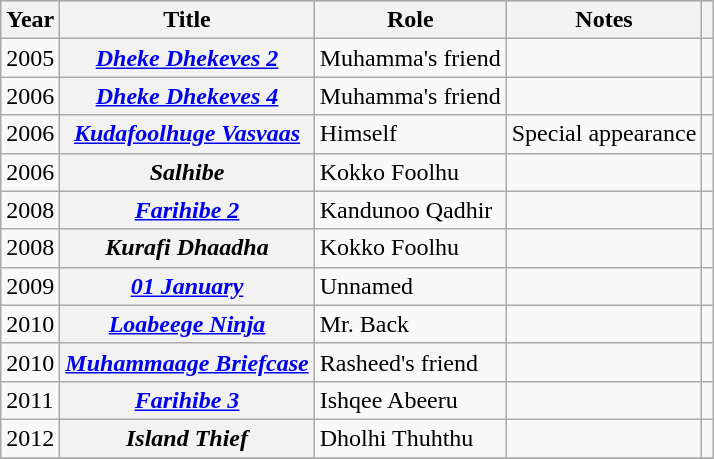<table class="wikitable sortable plainrowheaders">
<tr style="background:#ccc; text-align:center;">
<th scope="col">Year</th>
<th scope="col">Title</th>
<th scope="col">Role</th>
<th scope="col">Notes</th>
<th scope="col" class="unsortable"></th>
</tr>
<tr>
<td>2005</td>
<th scope="row"><em><a href='#'>Dheke Dhekeves 2</a></em></th>
<td>Muhamma's friend</td>
<td></td>
<td style="text-align: center;"></td>
</tr>
<tr>
<td>2006</td>
<th scope="row"><em><a href='#'>Dheke Dhekeves 4</a></em></th>
<td>Muhamma's friend</td>
<td></td>
<td style="text-align: center;"></td>
</tr>
<tr>
<td>2006</td>
<th scope="row"><em><a href='#'>Kudafoolhuge Vasvaas</a></em></th>
<td>Himself</td>
<td>Special appearance</td>
<td style="text-align: center;"></td>
</tr>
<tr>
<td>2006</td>
<th scope="row"><em>Salhibe</em></th>
<td>Kokko Foolhu</td>
<td></td>
<td style="text-align: center;"></td>
</tr>
<tr>
<td>2008</td>
<th scope="row"><em><a href='#'>Farihibe 2</a></em></th>
<td>Kandunoo Qadhir</td>
<td></td>
<td style="text-align: center;"></td>
</tr>
<tr>
<td>2008</td>
<th scope="row"><em>Kurafi Dhaadha</em></th>
<td>Kokko Foolhu</td>
<td></td>
<td style="text-align: center;"></td>
</tr>
<tr>
<td>2009</td>
<th scope="row"><em><a href='#'>01 January</a></em></th>
<td>Unnamed</td>
<td></td>
<td style="text-align: center;"></td>
</tr>
<tr>
<td>2010</td>
<th scope="row"><em><a href='#'>Loabeege Ninja</a></em></th>
<td>Mr. Back</td>
<td></td>
<td style="text-align: center;"></td>
</tr>
<tr>
<td>2010</td>
<th scope="row"><em><a href='#'>Muhammaage Briefcase</a></em></th>
<td>Rasheed's friend</td>
<td></td>
<td style="text-align: center;"></td>
</tr>
<tr>
<td>2011</td>
<th scope="row"><em><a href='#'>Farihibe 3</a></em></th>
<td>Ishqee Abeeru</td>
<td></td>
<td style="text-align: center;"></td>
</tr>
<tr>
<td>2012</td>
<th scope="row"><em>Island Thief</em></th>
<td>Dholhi Thuhthu</td>
<td></td>
<td style="text-align: center;"></td>
</tr>
<tr>
</tr>
</table>
